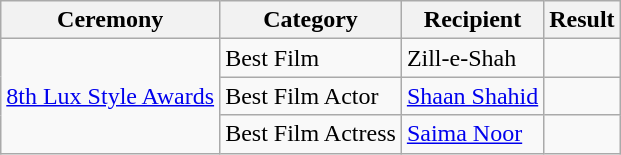<table class="wikitable style">
<tr>
<th>Ceremony</th>
<th>Category</th>
<th>Recipient</th>
<th>Result</th>
</tr>
<tr>
<td rowspan="3"><a href='#'>8th Lux Style Awards</a></td>
<td>Best Film</td>
<td>Zill-e-Shah</td>
<td></td>
</tr>
<tr>
<td>Best Film Actor</td>
<td><a href='#'>Shaan Shahid</a></td>
<td></td>
</tr>
<tr>
<td>Best Film Actress</td>
<td><a href='#'>Saima Noor</a></td>
<td></td>
</tr>
</table>
